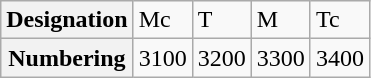<table class="wikitable">
<tr>
<th>Designation</th>
<td>Mc</td>
<td>T</td>
<td>M</td>
<td>Tc</td>
</tr>
<tr>
<th>Numbering</th>
<td>3100</td>
<td>3200</td>
<td>3300</td>
<td>3400</td>
</tr>
</table>
